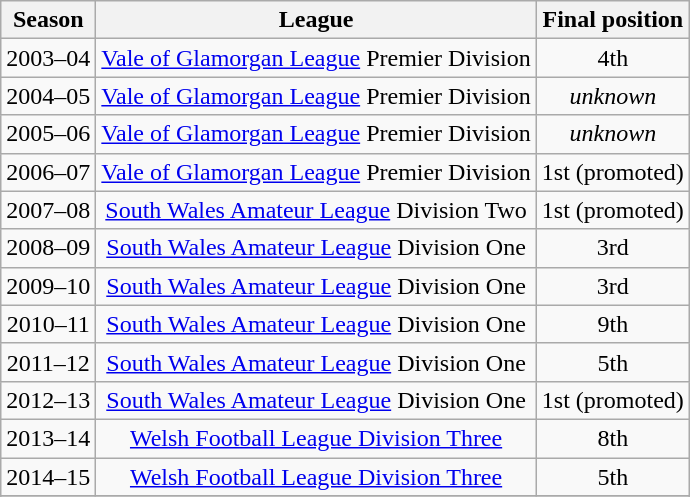<table class="wikitable" style="text-align: center">
<tr>
<th>Season</th>
<th>League</th>
<th>Final position</th>
</tr>
<tr>
<td>2003–04</td>
<td><a href='#'>Vale of Glamorgan League</a> Premier Division</td>
<td>4th</td>
</tr>
<tr>
<td>2004–05</td>
<td><a href='#'>Vale of Glamorgan League</a> Premier Division</td>
<td><em>unknown</em></td>
</tr>
<tr>
<td>2005–06</td>
<td><a href='#'>Vale of Glamorgan League</a> Premier Division</td>
<td><em>unknown</em></td>
</tr>
<tr>
<td>2006–07</td>
<td><a href='#'>Vale of Glamorgan League</a> Premier Division</td>
<td>1st (promoted)</td>
</tr>
<tr>
<td>2007–08</td>
<td><a href='#'>South Wales Amateur League</a> Division Two</td>
<td>1st (promoted)</td>
</tr>
<tr>
<td>2008–09</td>
<td><a href='#'>South Wales Amateur League</a> Division One</td>
<td>3rd</td>
</tr>
<tr>
<td>2009–10</td>
<td><a href='#'>South Wales Amateur League</a> Division One</td>
<td>3rd</td>
</tr>
<tr>
<td>2010–11</td>
<td><a href='#'>South Wales Amateur League</a> Division One</td>
<td>9th</td>
</tr>
<tr>
<td>2011–12</td>
<td><a href='#'>South Wales Amateur League</a> Division One</td>
<td>5th</td>
</tr>
<tr>
<td>2012–13</td>
<td><a href='#'>South Wales Amateur League</a> Division One</td>
<td>1st (promoted)</td>
</tr>
<tr>
<td>2013–14</td>
<td><a href='#'>Welsh Football League Division Three</a></td>
<td>8th</td>
</tr>
<tr>
<td>2014–15</td>
<td><a href='#'>Welsh Football League Division Three</a></td>
<td>5th</td>
</tr>
<tr>
</tr>
<tr>
</tr>
</table>
